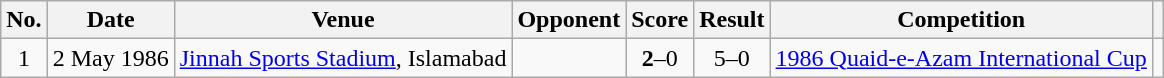<table class="wikitable plainrowheaders sortable">
<tr>
<th scope="col">No.</th>
<th scope="col">Date</th>
<th scope="col">Venue</th>
<th scope="col">Opponent</th>
<th scope="col">Score</th>
<th scope="col">Result</th>
<th scope="col">Competition</th>
<th scope="col" class="unsortable"></th>
</tr>
<tr>
<td align="center">1</td>
<td>2 May 1986</td>
<td><a href='#'>Jinnah Sports Stadium</a>, Islamabad</td>
<td></td>
<td align="center"><strong>2</strong>–0</td>
<td align="center">5–0</td>
<td><a href='#'>1986 Quaid-e-Azam International Cup</a></td>
<td></td>
</tr>
</table>
